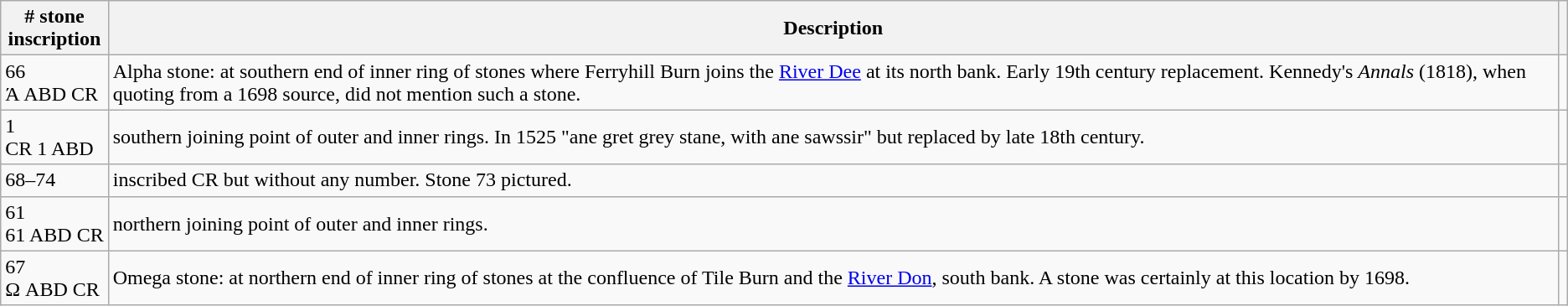<table class="wikitable">
<tr>
<th># stone<br>inscription</th>
<th>Description</th>
<th></th>
</tr>
<tr>
<td>66<br> Ά ABD CR</td>
<td>Alpha stone: at southern end of inner ring of stones where Ferryhill Burn joins the <a href='#'>River Dee</a> at its north bank. Early 19th century replacement. Kennedy's <em>Annals</em> (1818), when quoting from a 1698 source, did not mention such a stone.</td>
<td></td>
</tr>
<tr>
<td>1<br>CR 1 ABD</td>
<td>southern joining point of outer and inner rings. In 1525 "ane gret grey stane, with ane sawssir" but replaced by late 18th century.</td>
<td></td>
</tr>
<tr>
<td>68–74</td>
<td>inscribed CR but without any number. Stone 73 pictured.</td>
<td></td>
</tr>
<tr>
<td>61<br>61 ABD CR</td>
<td>northern joining point of outer and inner rings.</td>
<td></td>
</tr>
<tr>
<td>67<br>Ω ABD CR</td>
<td>Omega stone: at northern end of inner ring of stones at the confluence of Tile Burn and the <a href='#'>River Don</a>, south bank. A stone was certainly at this location by 1698.</td>
<td></td>
</tr>
</table>
